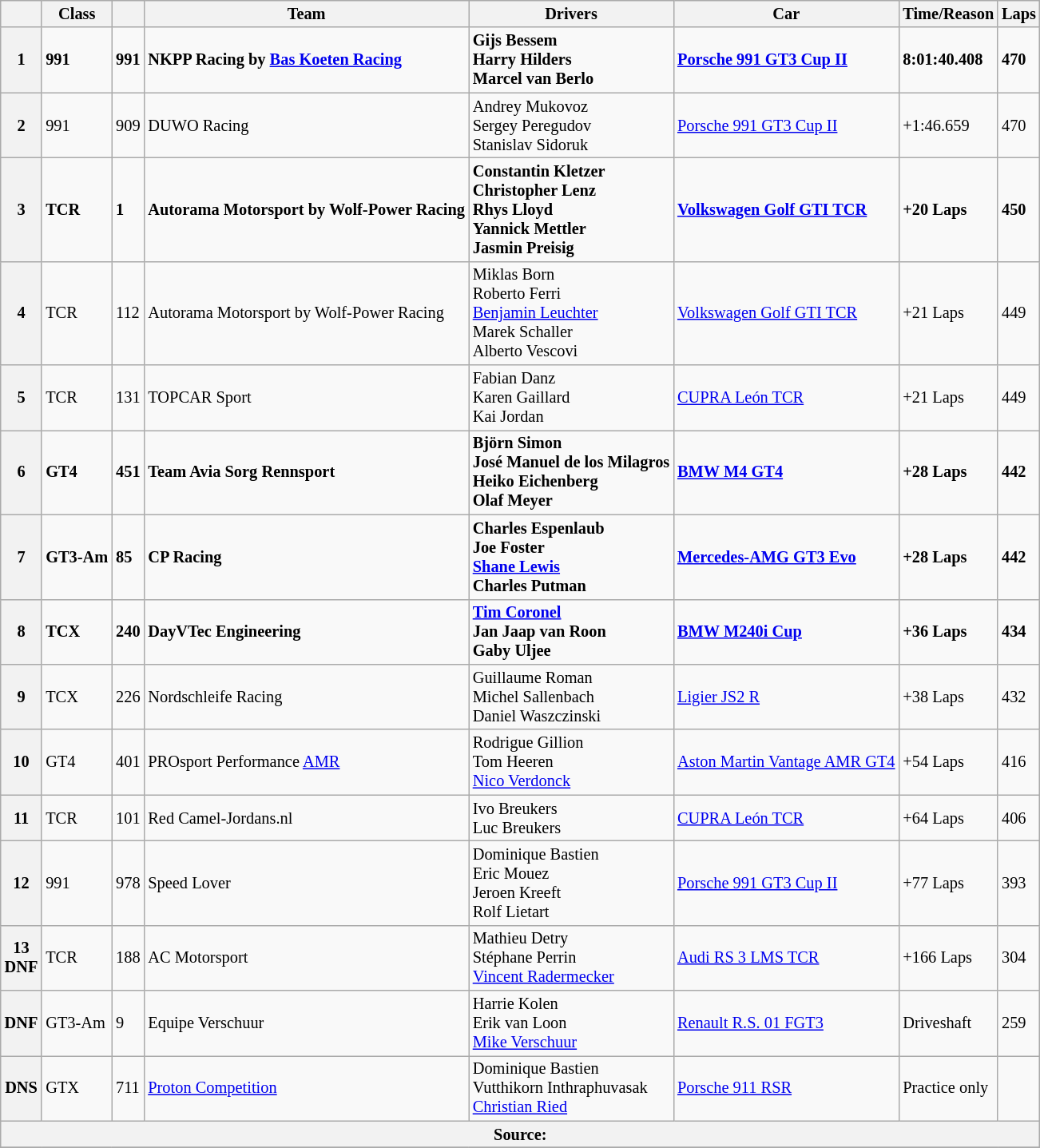<table class="wikitable" style="font-size: 85%;">
<tr>
<th></th>
<th>Class</th>
<th></th>
<th>Team</th>
<th>Drivers</th>
<th>Car</th>
<th>Time/Reason</th>
<th>Laps</th>
</tr>
<tr>
<th>1</th>
<td><strong>991</strong></td>
<td><strong>991</strong></td>
<td><strong> NKPP Racing by <a href='#'>Bas Koeten Racing</a></strong></td>
<td><strong> Gijs Bessem<br> Harry Hilders<br> Marcel van Berlo</strong></td>
<td><strong><a href='#'>Porsche 991 GT3 Cup II</a></strong></td>
<td><strong>8:01:40.408</strong></td>
<td><strong>470</strong></td>
</tr>
<tr>
<th>2</th>
<td>991</td>
<td>909</td>
<td> DUWO Racing</td>
<td> Andrey Mukovoz<br> Sergey Peregudov<br> Stanislav Sidoruk</td>
<td><a href='#'>Porsche 991 GT3 Cup II</a></td>
<td>+1:46.659</td>
<td>470</td>
</tr>
<tr>
<th>3</th>
<td><strong>TCR</strong></td>
<td><strong>1</strong></td>
<td><strong> Autorama Motorsport by Wolf-Power Racing</strong></td>
<td><strong> Constantin Kletzer<br> Christopher Lenz<br> Rhys Lloyd<br> Yannick Mettler<br> Jasmin Preisig</strong></td>
<td><strong><a href='#'>Volkswagen Golf GTI TCR</a></strong></td>
<td><strong>+20 Laps</strong></td>
<td><strong>450</strong></td>
</tr>
<tr>
<th>4</th>
<td>TCR</td>
<td>112</td>
<td> Autorama Motorsport by Wolf-Power Racing</td>
<td> Miklas Born<br> Roberto Ferri<br> <a href='#'>Benjamin Leuchter</a><br> Marek Schaller<br> Alberto Vescovi</td>
<td><a href='#'>Volkswagen Golf GTI TCR</a></td>
<td>+21 Laps</td>
<td>449</td>
</tr>
<tr>
<th>5</th>
<td>TCR</td>
<td>131</td>
<td> TOPCAR Sport</td>
<td> Fabian Danz<br> Karen Gaillard<br> Kai Jordan</td>
<td><a href='#'>CUPRA León TCR</a></td>
<td>+21 Laps</td>
<td>449</td>
</tr>
<tr>
<th>6</th>
<td><strong>GT4</strong></td>
<td><strong>451</strong></td>
<td><strong> Team Avia Sorg Rennsport</strong></td>
<td><strong> Björn Simon<br> José Manuel de los Milagros<br> Heiko Eichenberg<br> Olaf Meyer</strong></td>
<td><strong><a href='#'>BMW M4 GT4</a></strong></td>
<td><strong>+28 Laps</strong></td>
<td><strong>442</strong></td>
</tr>
<tr>
<th>7</th>
<td><strong>GT3-Am</strong></td>
<td><strong>85</strong></td>
<td><strong> CP Racing</strong></td>
<td><strong> Charles Espenlaub<br> Joe Foster<br> <a href='#'>Shane Lewis</a><br> Charles Putman</strong></td>
<td><strong><a href='#'>Mercedes-AMG GT3 Evo</a></strong></td>
<td><strong>+28 Laps</strong></td>
<td><strong>442</strong></td>
</tr>
<tr>
<th>8</th>
<td><strong>TCX</strong></td>
<td><strong>240</strong></td>
<td><strong> DayVTec Engineering</strong></td>
<td><strong> <a href='#'>Tim Coronel</a><br> Jan Jaap van Roon<br> Gaby Uljee</strong></td>
<td><strong><a href='#'>BMW M240i Cup</a></strong></td>
<td><strong>+36 Laps</strong></td>
<td><strong>434</strong></td>
</tr>
<tr>
<th>9</th>
<td>TCX</td>
<td>226</td>
<td> Nordschleife Racing</td>
<td> Guillaume Roman<br> Michel Sallenbach<br> Daniel Waszczinski</td>
<td><a href='#'>Ligier JS2 R</a></td>
<td>+38 Laps</td>
<td>432</td>
</tr>
<tr>
<th>10</th>
<td>GT4</td>
<td>401</td>
<td> PROsport Performance <a href='#'>AMR</a></td>
<td> Rodrigue Gillion<br> Tom Heeren<br> <a href='#'>Nico Verdonck</a></td>
<td><a href='#'>Aston Martin Vantage AMR GT4</a></td>
<td>+54 Laps</td>
<td>416</td>
</tr>
<tr>
<th>11</th>
<td>TCR</td>
<td>101</td>
<td> Red Camel-Jordans.nl</td>
<td> Ivo Breukers<br> Luc Breukers</td>
<td><a href='#'>CUPRA León TCR</a></td>
<td>+64 Laps</td>
<td>406</td>
</tr>
<tr>
<th>12</th>
<td>991</td>
<td>978</td>
<td> Speed Lover</td>
<td> Dominique Bastien<br> Eric Mouez<br> Jeroen Kreeft<br> Rolf Lietart</td>
<td><a href='#'>Porsche 991 GT3 Cup II</a></td>
<td>+77 Laps</td>
<td>393</td>
</tr>
<tr>
<th>13<br>DNF</th>
<td>TCR</td>
<td>188</td>
<td> AC Motorsport</td>
<td> Mathieu Detry<br> Stéphane Perrin<br> <a href='#'>Vincent Radermecker</a></td>
<td><a href='#'>Audi RS 3 LMS TCR</a></td>
<td>+166 Laps</td>
<td>304</td>
</tr>
<tr>
<th>DNF</th>
<td>GT3-Am</td>
<td>9</td>
<td> Equipe Verschuur</td>
<td> Harrie Kolen<br> Erik van Loon<br> <a href='#'>Mike Verschuur</a></td>
<td><a href='#'>Renault R.S. 01 FGT3</a></td>
<td>Driveshaft</td>
<td>259</td>
</tr>
<tr>
<th>DNS</th>
<td>GTX</td>
<td>711</td>
<td> <a href='#'>Proton Competition</a></td>
<td> Dominique Bastien<br> Vutthikorn Inthraphuvasak<br> <a href='#'>Christian Ried</a></td>
<td><a href='#'>Porsche 911 RSR</a></td>
<td>Practice only</td>
<td></td>
</tr>
<tr>
<th colspan=8>Source:</th>
</tr>
<tr>
</tr>
</table>
